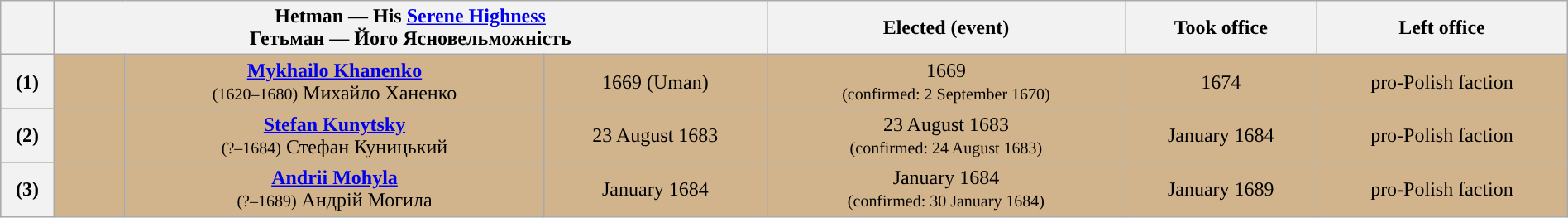<table class="wikitable" width="100%" style="text-align:center;">
<tr>
<th></th>
<th colspan="3">Hetman — His <a href='#'>Serene Highness</a><br><strong>Гетьман — Його Ясновельможність</strong></th>
<th>Elected (event)</th>
<th>Took office</th>
<th>Left office</th>
</tr>
<tr bgcolor="tan">
<th style="background:">(1)</th>
<td width="50px"></td>
<td><strong><a href='#'>Mykhailo Khanenko</a></strong><br><small>(1620–1680)</small>
Михайло Ханенко</td>
<td>1669 (Uman)</td>
<td>1669<br><small>(confirmed: 2 September 1670)</small></td>
<td>1674</td>
<td>pro-Polish faction</td>
</tr>
<tr bgcolor="tan">
<th style="background:">(2)</th>
<td width="50px"></td>
<td><strong><a href='#'>Stefan Kunytsky</a></strong><br><small>(?–1684)</small>
Стефан Куницький</td>
<td>23 August 1683</td>
<td>23 August 1683<br><small>(confirmed: 24 August 1683)</small></td>
<td>January 1684</td>
<td>pro-Polish faction</td>
</tr>
<tr bgcolor="tan">
<th style="background:">(3)</th>
<td width="50px"></td>
<td><strong><a href='#'>Andrii Mohyla</a></strong><br><small>(?–1689)</small>
Андрій Могила</td>
<td>January 1684</td>
<td>January 1684<br><small>(confirmed: 30 January 1684)</small></td>
<td>January 1689</td>
<td>pro-Polish faction</td>
</tr>
</table>
